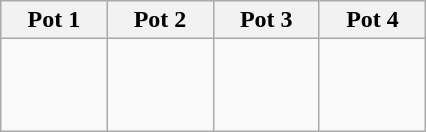<table class="wikitable">
<tr>
<th style="width:15%;">Pot 1</th>
<th style="width:15%;">Pot 2</th>
<th style="width:15%;">Pot 3</th>
<th style="width:15%;">Pot 4</th>
</tr>
<tr>
<td style="vertical-align: top;"><br><br><br></td>
<td style="vertical-align: top;"><br><br><br></td>
<td style="vertical-align: top;"><br><br><br></td>
<td style="vertical-align: top;"><br><br><br></td>
</tr>
</table>
